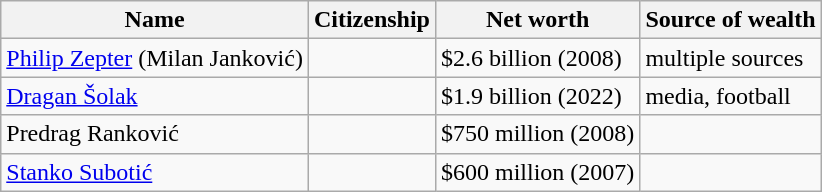<table class="wikitable">
<tr>
<th>Name</th>
<th>Citizenship</th>
<th>Net worth</th>
<th>Source of wealth</th>
</tr>
<tr>
<td><a href='#'>Philip Zepter</a> (Milan Janković)</td>
<td></td>
<td>$2.6 billion (2008)</td>
<td>multiple sources</td>
</tr>
<tr>
<td><a href='#'>Dragan Šolak</a></td>
<td></td>
<td>$1.9 billion (2022)</td>
<td>media, football</td>
</tr>
<tr>
<td>Predrag Ranković</td>
<td></td>
<td>$750 million (2008)</td>
<td></td>
</tr>
<tr>
<td><a href='#'>Stanko Subotić</a></td>
<td></td>
<td>$600 million (2007)</td>
<td></td>
</tr>
</table>
